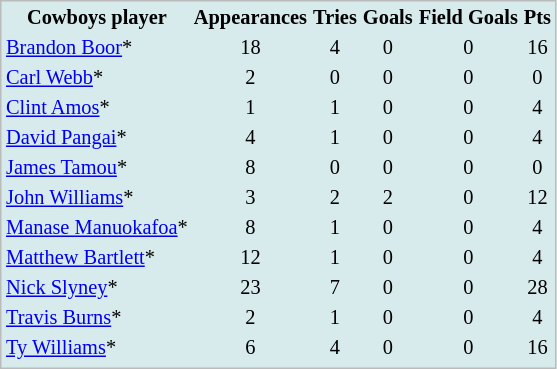<table cellpadding=1; style="border:1px solid #BBB; background-color:#d7ebed; font-size:85%;">
<tr>
<th>Cowboys player</th>
<th>Appearances</th>
<th>Tries</th>
<th>Goals</th>
<th>Field Goals</th>
<th>Pts</th>
</tr>
<tr ---->
<td>   <a href='#'>Brandon Boor</a>*</td>
<td align="center">18</td>
<td align="center">4</td>
<td align="center">0</td>
<td align="center">0</td>
<td align="center">16</td>
</tr>
<tr ---->
<td>   <a href='#'>Carl Webb</a>*</td>
<td align="center">2</td>
<td align="center">0</td>
<td align="center">0</td>
<td align="center">0</td>
<td align="center">0</td>
</tr>
<tr ---->
<td>   <a href='#'>Clint Amos</a>*</td>
<td align="center">1</td>
<td align="center">1</td>
<td align="center">0</td>
<td align="center">0</td>
<td align="center">4</td>
</tr>
<tr ---->
<td>   <a href='#'>David Pangai</a>*</td>
<td align="center">4</td>
<td align="center">1</td>
<td align="center">0</td>
<td align="center">0</td>
<td align="center">4</td>
</tr>
<tr ---->
<td>   <a href='#'>James Tamou</a>*</td>
<td align="center">8</td>
<td align="center">0</td>
<td align="center">0</td>
<td align="center">0</td>
<td align="center">0</td>
</tr>
<tr ---->
<td>   <a href='#'>John Williams</a>*</td>
<td align="center">3</td>
<td align="center">2</td>
<td align="center">2</td>
<td align="center">0</td>
<td align="center">12</td>
</tr>
<tr ---->
<td>   <a href='#'>Manase Manuokafoa</a>*</td>
<td align="center">8</td>
<td align="center">1</td>
<td align="center">0</td>
<td align="center">0</td>
<td align="center">4</td>
</tr>
<tr ---->
<td>  <a href='#'>Matthew Bartlett</a>*</td>
<td align="center">12</td>
<td align="center">1</td>
<td align="center">0</td>
<td align="center">0</td>
<td align="center">4</td>
</tr>
<tr ---->
<td>   <a href='#'>Nick Slyney</a>*</td>
<td align="center">23</td>
<td align="center">7</td>
<td align="center">0</td>
<td align="center">0</td>
<td align="center">28</td>
</tr>
<tr ---->
<td>   <a href='#'>Travis Burns</a>*</td>
<td align="center">2</td>
<td align="center">1</td>
<td align="center">0</td>
<td align="center">0</td>
<td align="center">4</td>
</tr>
<tr ---->
<td>   <a href='#'>Ty Williams</a>*</td>
<td align="center">6</td>
<td align="center">4</td>
<td align="center">0</td>
<td align="center">0</td>
<td align="center">16</td>
</tr>
<tr ---->
</tr>
</table>
